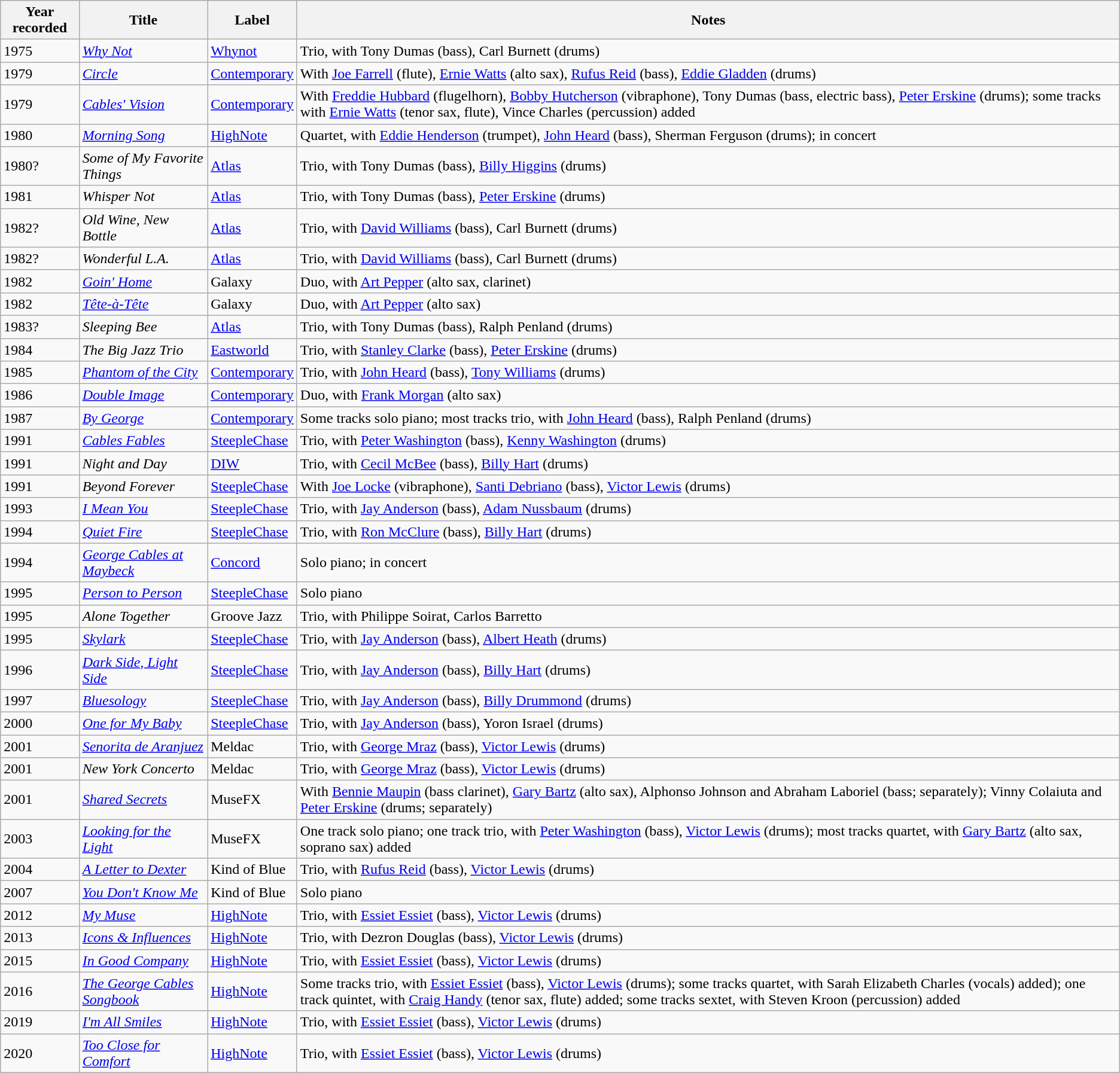<table class="wikitable sortable">
<tr>
<th>Year recorded</th>
<th>Title</th>
<th>Label</th>
<th>Notes</th>
</tr>
<tr>
<td>1975</td>
<td><em><a href='#'>Why Not</a></em></td>
<td><a href='#'>Whynot</a></td>
<td>Trio, with Tony Dumas (bass), Carl Burnett (drums)</td>
</tr>
<tr>
<td>1979</td>
<td><em><a href='#'>Circle</a></em></td>
<td><a href='#'>Contemporary</a></td>
<td>With <a href='#'>Joe Farrell</a> (flute), <a href='#'>Ernie Watts</a> (alto sax), <a href='#'>Rufus Reid</a> (bass), <a href='#'>Eddie Gladden</a> (drums)</td>
</tr>
<tr>
<td>1979</td>
<td><em><a href='#'>Cables' Vision</a></em></td>
<td><a href='#'>Contemporary</a></td>
<td>With <a href='#'>Freddie Hubbard</a> (flugelhorn), <a href='#'>Bobby Hutcherson</a> (vibraphone), Tony Dumas (bass, electric bass), <a href='#'>Peter Erskine</a> (drums); some tracks with <a href='#'>Ernie Watts</a> (tenor sax, flute), Vince Charles (percussion) added</td>
</tr>
<tr>
<td>1980</td>
<td><em><a href='#'>Morning Song</a></em></td>
<td><a href='#'>HighNote</a></td>
<td>Quartet, with <a href='#'>Eddie Henderson</a> (trumpet), <a href='#'>John Heard</a> (bass), Sherman Ferguson (drums); in concert</td>
</tr>
<tr>
<td>1980?</td>
<td><em>Some of My Favorite Things</em></td>
<td><a href='#'>Atlas</a></td>
<td>Trio, with Tony Dumas (bass), <a href='#'>Billy Higgins</a> (drums)</td>
</tr>
<tr>
<td>1981</td>
<td><em>Whisper Not</em></td>
<td><a href='#'>Atlas</a></td>
<td>Trio, with Tony Dumas (bass), <a href='#'>Peter Erskine</a> (drums)</td>
</tr>
<tr>
<td>1982?</td>
<td><em>Old Wine, New Bottle</em></td>
<td><a href='#'>Atlas</a></td>
<td>Trio, with <a href='#'>David Williams</a> (bass), Carl Burnett (drums)</td>
</tr>
<tr>
<td>1982?</td>
<td><em>Wonderful L.A.</em></td>
<td><a href='#'>Atlas</a></td>
<td>Trio, with <a href='#'>David Williams</a> (bass), Carl Burnett (drums)</td>
</tr>
<tr>
<td>1982</td>
<td><em><a href='#'>Goin' Home</a></em></td>
<td>Galaxy</td>
<td>Duo, with <a href='#'>Art Pepper</a> (alto sax, clarinet)</td>
</tr>
<tr>
<td>1982</td>
<td><em><a href='#'>Tête-à-Tête</a></em></td>
<td>Galaxy</td>
<td>Duo, with <a href='#'>Art Pepper</a> (alto sax)</td>
</tr>
<tr>
<td>1983?</td>
<td><em>Sleeping Bee</em></td>
<td><a href='#'>Atlas</a></td>
<td>Trio, with Tony Dumas (bass), Ralph Penland (drums)</td>
</tr>
<tr>
<td>1984</td>
<td><em>The Big Jazz Trio</em></td>
<td><a href='#'>Eastworld</a></td>
<td>Trio, with <a href='#'>Stanley Clarke</a> (bass), <a href='#'>Peter Erskine</a> (drums)</td>
</tr>
<tr>
<td>1985</td>
<td><em><a href='#'>Phantom of the City</a></em></td>
<td><a href='#'>Contemporary</a></td>
<td>Trio, with <a href='#'>John Heard</a> (bass), <a href='#'>Tony Williams</a> (drums)</td>
</tr>
<tr>
<td>1986</td>
<td><em><a href='#'>Double Image</a></em></td>
<td><a href='#'>Contemporary</a></td>
<td>Duo, with <a href='#'>Frank Morgan</a> (alto sax)</td>
</tr>
<tr>
<td>1987</td>
<td><em><a href='#'>By George</a></em></td>
<td><a href='#'>Contemporary</a></td>
<td>Some tracks solo piano; most tracks trio, with <a href='#'>John Heard</a> (bass), Ralph Penland (drums)</td>
</tr>
<tr>
<td>1991</td>
<td><em><a href='#'>Cables Fables</a></em></td>
<td><a href='#'>SteepleChase</a></td>
<td>Trio, with <a href='#'>Peter Washington</a> (bass), <a href='#'>Kenny Washington</a> (drums)</td>
</tr>
<tr>
<td>1991</td>
<td><em>Night and Day</em></td>
<td><a href='#'>DIW</a></td>
<td>Trio, with <a href='#'>Cecil McBee</a> (bass), <a href='#'>Billy Hart</a> (drums)</td>
</tr>
<tr>
<td>1991</td>
<td><em>Beyond Forever</em></td>
<td><a href='#'>SteepleChase</a></td>
<td>With <a href='#'>Joe Locke</a> (vibraphone), <a href='#'>Santi Debriano</a> (bass), <a href='#'>Victor Lewis</a> (drums)</td>
</tr>
<tr>
<td>1993</td>
<td><em><a href='#'>I Mean You</a></em></td>
<td><a href='#'>SteepleChase</a></td>
<td>Trio, with <a href='#'>Jay Anderson</a> (bass), <a href='#'>Adam Nussbaum</a> (drums)</td>
</tr>
<tr>
<td>1994</td>
<td><em><a href='#'>Quiet Fire</a></em></td>
<td><a href='#'>SteepleChase</a></td>
<td>Trio, with <a href='#'>Ron McClure</a> (bass), <a href='#'>Billy Hart</a> (drums)</td>
</tr>
<tr>
<td>1994</td>
<td><em><a href='#'>George Cables at Maybeck</a></em></td>
<td><a href='#'>Concord</a></td>
<td>Solo piano; in concert</td>
</tr>
<tr>
<td>1995</td>
<td><em><a href='#'>Person to Person</a></em></td>
<td><a href='#'>SteepleChase</a></td>
<td>Solo piano</td>
</tr>
<tr>
<td>1995</td>
<td><em>Alone Together</em></td>
<td>Groove Jazz</td>
<td>Trio, with Philippe Soirat, Carlos Barretto</td>
</tr>
<tr>
<td>1995</td>
<td><em><a href='#'>Skylark</a></em></td>
<td><a href='#'>SteepleChase</a></td>
<td>Trio, with <a href='#'>Jay Anderson</a> (bass), <a href='#'>Albert Heath</a> (drums)</td>
</tr>
<tr>
<td>1996</td>
<td><em><a href='#'>Dark Side, Light Side</a></em></td>
<td><a href='#'>SteepleChase</a></td>
<td>Trio, with <a href='#'>Jay Anderson</a> (bass), <a href='#'>Billy Hart</a> (drums)</td>
</tr>
<tr>
<td>1997</td>
<td><em><a href='#'>Bluesology</a></em></td>
<td><a href='#'>SteepleChase</a></td>
<td>Trio, with <a href='#'>Jay Anderson</a> (bass), <a href='#'>Billy Drummond</a> (drums)</td>
</tr>
<tr>
<td>2000</td>
<td><em><a href='#'>One for My Baby</a></em></td>
<td><a href='#'>SteepleChase</a></td>
<td>Trio, with <a href='#'>Jay Anderson</a> (bass), Yoron Israel (drums)</td>
</tr>
<tr>
<td>2001</td>
<td><em><a href='#'>Senorita de Aranjuez</a></em></td>
<td>Meldac</td>
<td>Trio, with <a href='#'>George Mraz</a> (bass), <a href='#'>Victor Lewis</a> (drums)</td>
</tr>
<tr>
<td>2001</td>
<td><em>New York Concerto</em></td>
<td>Meldac</td>
<td>Trio, with <a href='#'>George Mraz</a> (bass), <a href='#'>Victor Lewis</a> (drums)</td>
</tr>
<tr>
<td>2001</td>
<td><em><a href='#'>Shared Secrets</a></em></td>
<td>MuseFX</td>
<td>With <a href='#'>Bennie Maupin</a> (bass clarinet), <a href='#'>Gary Bartz</a> (alto sax), Alphonso Johnson and Abraham Laboriel (bass; separately); Vinny Colaiuta and <a href='#'>Peter Erskine</a> (drums; separately)</td>
</tr>
<tr>
<td>2003</td>
<td><em><a href='#'>Looking for the Light</a></em></td>
<td>MuseFX</td>
<td>One track solo piano; one track trio, with <a href='#'>Peter Washington</a> (bass), <a href='#'>Victor Lewis</a> (drums); most tracks quartet, with <a href='#'>Gary Bartz</a> (alto sax, soprano sax) added</td>
</tr>
<tr>
<td>2004</td>
<td><em><a href='#'>A Letter to Dexter</a></em></td>
<td>Kind of Blue</td>
<td>Trio, with <a href='#'>Rufus Reid</a> (bass), <a href='#'>Victor Lewis</a> (drums)</td>
</tr>
<tr>
<td>2007</td>
<td><em><a href='#'>You Don't Know Me</a></em></td>
<td>Kind of Blue</td>
<td>Solo piano</td>
</tr>
<tr>
<td>2012</td>
<td><em><a href='#'>My Muse</a></em></td>
<td><a href='#'>HighNote</a></td>
<td>Trio, with <a href='#'>Essiet Essiet</a> (bass), <a href='#'>Victor Lewis</a> (drums)</td>
</tr>
<tr>
<td>2013</td>
<td><em><a href='#'>Icons & Influences</a></em></td>
<td><a href='#'>HighNote</a></td>
<td>Trio, with Dezron Douglas (bass), <a href='#'>Victor Lewis</a> (drums)</td>
</tr>
<tr>
<td>2015</td>
<td><em><a href='#'>In Good Company</a></em></td>
<td><a href='#'>HighNote</a></td>
<td>Trio, with <a href='#'>Essiet Essiet</a> (bass), <a href='#'>Victor Lewis</a> (drums)</td>
</tr>
<tr>
<td>2016</td>
<td><em><a href='#'>The George Cables Songbook</a></em></td>
<td><a href='#'>HighNote</a></td>
<td>Some tracks trio, with <a href='#'>Essiet Essiet</a> (bass), <a href='#'>Victor Lewis</a> (drums); some tracks quartet, with Sarah Elizabeth Charles (vocals) added); one track quintet, with <a href='#'>Craig Handy</a> (tenor sax, flute) added; some tracks sextet, with Steven Kroon (percussion) added</td>
</tr>
<tr>
<td>2019</td>
<td><em><a href='#'>I'm All Smiles</a></em></td>
<td><a href='#'>HighNote</a></td>
<td>Trio, with <a href='#'>Essiet Essiet</a> (bass), <a href='#'>Victor Lewis</a> (drums)</td>
</tr>
<tr>
<td>2020</td>
<td><em><a href='#'>Too Close for Comfort</a></em></td>
<td><a href='#'>HighNote</a></td>
<td>Trio, with <a href='#'>Essiet Essiet</a> (bass), <a href='#'>Victor Lewis</a> (drums)</td>
</tr>
</table>
